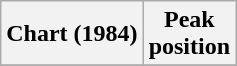<table class="wikitable plainrowheaders" style="text-align:center">
<tr>
<th>Chart (1984)</th>
<th>Peak<br>position</th>
</tr>
<tr>
</tr>
</table>
